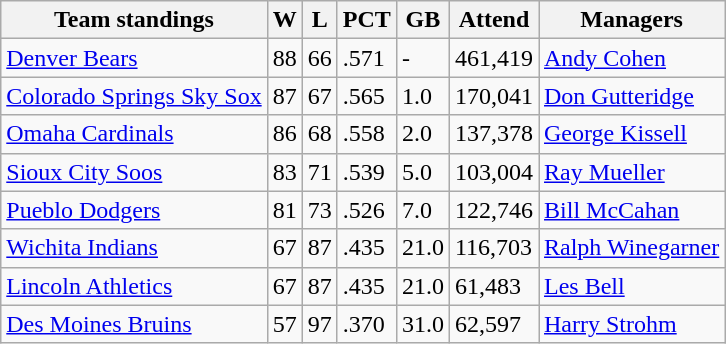<table class="wikitable">
<tr>
<th>Team standings</th>
<th>W</th>
<th>L</th>
<th>PCT</th>
<th>GB</th>
<th>Attend</th>
<th>Managers</th>
</tr>
<tr>
<td><a href='#'>Denver Bears</a></td>
<td>88</td>
<td>66</td>
<td>.571</td>
<td>-</td>
<td>461,419</td>
<td><a href='#'>Andy Cohen</a></td>
</tr>
<tr>
<td><a href='#'>Colorado Springs Sky Sox</a></td>
<td>87</td>
<td>67</td>
<td>.565</td>
<td>1.0</td>
<td>170,041</td>
<td><a href='#'>Don Gutteridge</a></td>
</tr>
<tr>
<td><a href='#'>Omaha Cardinals</a></td>
<td>86</td>
<td>68</td>
<td>.558</td>
<td>2.0</td>
<td>137,378</td>
<td><a href='#'>George Kissell</a></td>
</tr>
<tr>
<td><a href='#'>Sioux City Soos</a></td>
<td>83</td>
<td>71</td>
<td>.539</td>
<td>5.0</td>
<td>103,004</td>
<td><a href='#'>Ray Mueller</a></td>
</tr>
<tr>
<td><a href='#'>Pueblo Dodgers</a></td>
<td>81</td>
<td>73</td>
<td>.526</td>
<td>7.0</td>
<td>122,746</td>
<td><a href='#'>Bill McCahan</a></td>
</tr>
<tr>
<td><a href='#'>Wichita Indians</a></td>
<td>67</td>
<td>87</td>
<td>.435</td>
<td>21.0</td>
<td>116,703</td>
<td><a href='#'>Ralph Winegarner</a></td>
</tr>
<tr>
<td><a href='#'>Lincoln Athletics</a></td>
<td>67</td>
<td>87</td>
<td>.435</td>
<td>21.0</td>
<td>61,483</td>
<td><a href='#'>Les Bell</a></td>
</tr>
<tr>
<td><a href='#'>Des Moines Bruins</a></td>
<td>57</td>
<td>97</td>
<td>.370</td>
<td>31.0</td>
<td>62,597</td>
<td><a href='#'>Harry Strohm</a></td>
</tr>
</table>
